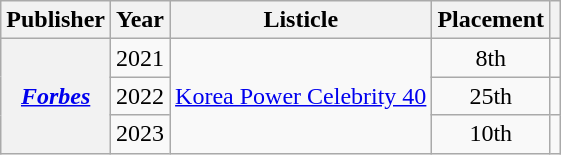<table class="wikitable plainrowheaders sortable" style="margin-right: 0;">
<tr>
<th scope="col">Publisher</th>
<th scope="col">Year</th>
<th scope="col">Listicle</th>
<th scope="col">Placement</th>
<th scope="col" class="unsortable"></th>
</tr>
<tr>
<th rowspan="3" scope="row"><em><a href='#'>Forbes</a></em></th>
<td>2021</td>
<td rowspan="3"><a href='#'>Korea Power Celebrity 40</a></td>
<td style="text-align:center;">8th</td>
<td style="text-align:center;"></td>
</tr>
<tr>
<td>2022</td>
<td style="text-align:center;">25th</td>
<td></td>
</tr>
<tr>
<td>2023</td>
<td style="text-align:center;">10th</td>
<td></td>
</tr>
</table>
